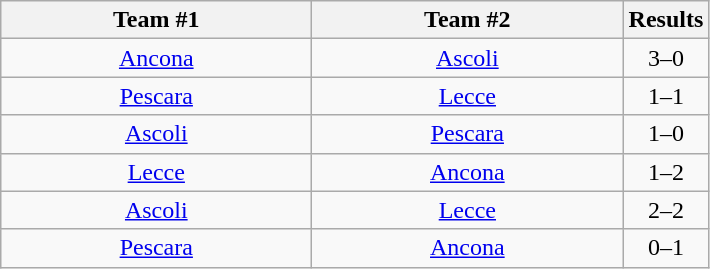<table class="wikitable" style="text-align:center">
<tr>
<th width=200>Team #1</th>
<th width=200>Team #2</th>
<th width=50>Results</th>
</tr>
<tr>
<td><a href='#'>Ancona</a></td>
<td><a href='#'>Ascoli</a></td>
<td>3–0</td>
</tr>
<tr>
<td><a href='#'>Pescara</a></td>
<td><a href='#'>Lecce</a></td>
<td>1–1</td>
</tr>
<tr>
<td><a href='#'>Ascoli</a></td>
<td><a href='#'>Pescara</a></td>
<td>1–0</td>
</tr>
<tr>
<td><a href='#'>Lecce</a></td>
<td><a href='#'>Ancona</a></td>
<td>1–2</td>
</tr>
<tr>
<td><a href='#'>Ascoli</a></td>
<td><a href='#'>Lecce</a></td>
<td>2–2</td>
</tr>
<tr>
<td><a href='#'>Pescara</a></td>
<td><a href='#'>Ancona</a></td>
<td>0–1</td>
</tr>
</table>
